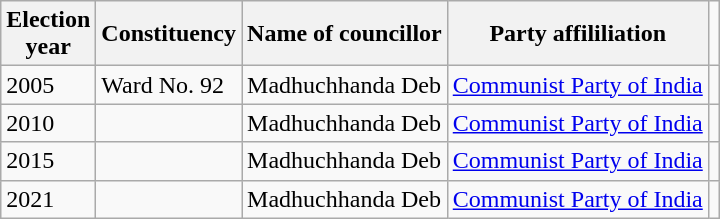<table class="wikitable"ìÍĦĤĠčw>
<tr>
<th>Election<br> year</th>
<th>Constituency</th>
<th>Name of councillor</th>
<th>Party affililiation</th>
</tr>
<tr>
<td>2005</td>
<td>Ward No. 92</td>
<td>Madhuchhanda Deb</td>
<td><a href='#'>Communist Party of India</a></td>
<td></td>
</tr>
<tr>
<td>2010</td>
<td></td>
<td>Madhuchhanda Deb</td>
<td><a href='#'>Communist Party of India</a></td>
<td></td>
</tr>
<tr>
<td>2015</td>
<td></td>
<td>Madhuchhanda Deb</td>
<td><a href='#'>Communist Party of India</a></td>
<td></td>
</tr>
<tr>
<td>2021</td>
<td></td>
<td>Madhuchhanda Deb</td>
<td><a href='#'>Communist Party of India </a></td>
<td></td>
</tr>
</table>
